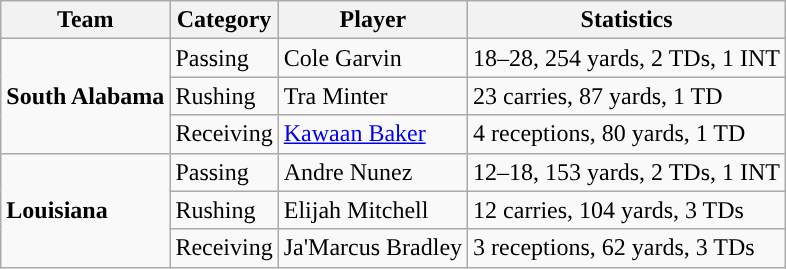<table class="wikitable" style="float: left;">
<tr>
<th>Team</th>
<th>Category</th>
<th>Player</th>
<th>Statistics</th>
</tr>
<tr>
<td rowspan=3><strong>South Alabama</strong></td>
<td>Passing</td>
<td>Cole Garvin</td>
<td>18–28, 254 yards, 2 TDs, 1 INT</td>
</tr>
<tr>
<td>Rushing</td>
<td>Tra Minter</td>
<td>23 carries, 87 yards, 1 TD</td>
</tr>
<tr>
<td>Receiving</td>
<td><a href='#'>Kawaan Baker</a></td>
<td>4 receptions, 80 yards, 1 TD</td>
</tr>
<tr>
<td rowspan=3><strong>Louisiana</strong></td>
<td>Passing</td>
<td>Andre Nunez</td>
<td>12–18, 153 yards, 2 TDs, 1 INT</td>
</tr>
<tr>
<td>Rushing</td>
<td>Elijah Mitchell</td>
<td>12 carries, 104 yards, 3 TDs</td>
</tr>
<tr>
<td>Receiving</td>
<td>Ja'Marcus Bradley</td>
<td>3 receptions, 62 yards, 3 TDs</td>
</tr>
</table>
